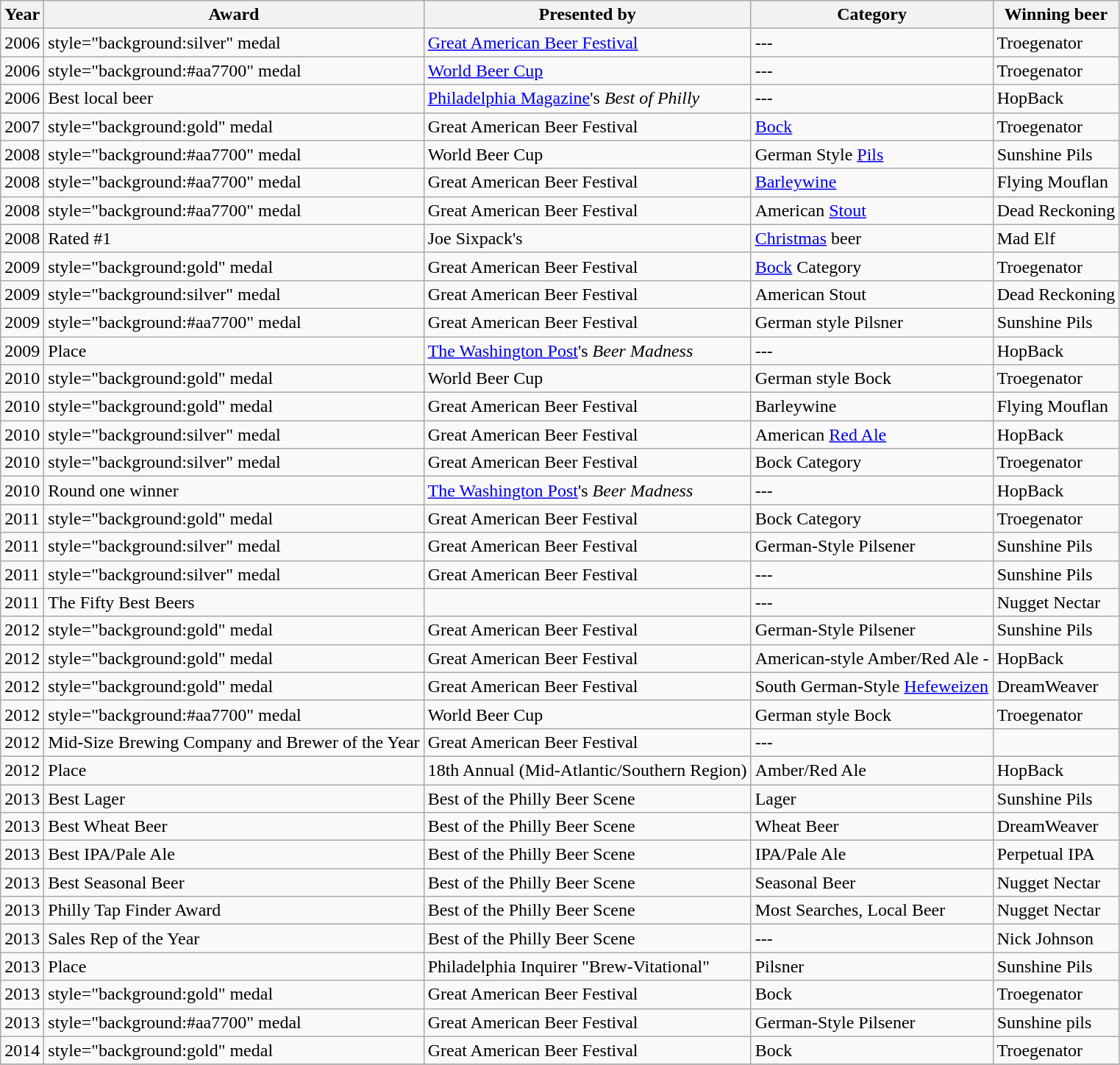<table class="wikitable sortable" border="1">
<tr>
<th>Year</th>
<th>Award</th>
<th>Presented by</th>
<th>Category</th>
<th>Winning beer</th>
</tr>
<tr>
<td>2006</td>
<td>style="background:silver"  medal</td>
<td><a href='#'>Great American Beer Festival</a></td>
<td>---</td>
<td>Troegenator</td>
</tr>
<tr>
<td>2006</td>
<td>style="background:#aa7700"  medal</td>
<td><a href='#'>World Beer Cup</a></td>
<td>---</td>
<td>Troegenator</td>
</tr>
<tr>
<td>2006</td>
<td>Best local beer</td>
<td><a href='#'>Philadelphia Magazine</a>'s <em>Best of Philly</em></td>
<td>---</td>
<td>HopBack</td>
</tr>
<tr>
<td>2007</td>
<td>style="background:gold"  medal</td>
<td>Great American Beer Festival</td>
<td><a href='#'>Bock</a></td>
<td>Troegenator</td>
</tr>
<tr>
<td>2008</td>
<td>style="background:#aa7700"  medal</td>
<td>World Beer Cup</td>
<td>German Style <a href='#'>Pils</a></td>
<td>Sunshine Pils</td>
</tr>
<tr>
<td>2008</td>
<td>style="background:#aa7700"  medal</td>
<td>Great American Beer Festival</td>
<td><a href='#'>Barleywine</a></td>
<td>Flying Mouflan</td>
</tr>
<tr>
<td>2008</td>
<td>style="background:#aa7700"  medal</td>
<td>Great American Beer Festival</td>
<td>American <a href='#'>Stout</a></td>
<td>Dead Reckoning</td>
</tr>
<tr>
<td>2008</td>
<td>Rated #1</td>
<td>Joe Sixpack's <em></em></td>
<td><a href='#'>Christmas</a> beer</td>
<td>Mad Elf</td>
</tr>
<tr>
<td>2009</td>
<td>style="background:gold"  medal</td>
<td>Great American Beer Festival</td>
<td><a href='#'>Bock</a> Category</td>
<td>Troegenator</td>
</tr>
<tr>
<td>2009</td>
<td>style="background:silver"  medal</td>
<td>Great American Beer Festival</td>
<td>American Stout</td>
<td>Dead Reckoning</td>
</tr>
<tr>
<td>2009</td>
<td>style="background:#aa7700"  medal</td>
<td>Great American Beer Festival</td>
<td>German style Pilsner</td>
<td>Sunshine Pils</td>
</tr>
<tr>
<td>2009</td>
<td> Place</td>
<td><a href='#'>The Washington Post</a>'s <em>Beer Madness</em></td>
<td>---</td>
<td>HopBack</td>
</tr>
<tr>
<td>2010</td>
<td>style="background:gold"  medal</td>
<td>World Beer Cup</td>
<td>German style Bock</td>
<td>Troegenator</td>
</tr>
<tr>
<td>2010</td>
<td>style="background:gold"  medal</td>
<td>Great American Beer Festival</td>
<td>Barleywine</td>
<td>Flying Mouflan</td>
</tr>
<tr>
<td>2010</td>
<td>style="background:silver"  medal</td>
<td>Great American Beer Festival</td>
<td>American <a href='#'>Red Ale</a></td>
<td>HopBack</td>
</tr>
<tr>
<td>2010</td>
<td>style="background:silver"  medal</td>
<td>Great American Beer Festival</td>
<td>Bock Category</td>
<td>Troegenator</td>
</tr>
<tr>
<td>2010</td>
<td>Round one winner</td>
<td><a href='#'>The Washington Post</a>'s <em>Beer Madness</em></td>
<td>---</td>
<td>HopBack</td>
</tr>
<tr>
<td>2011</td>
<td>style="background:gold"  medal</td>
<td>Great American Beer Festival</td>
<td>Bock Category</td>
<td>Troegenator</td>
</tr>
<tr>
<td>2011</td>
<td>style="background:silver"  medal</td>
<td>Great American Beer Festival</td>
<td>German-Style Pilsener</td>
<td>Sunshine Pils</td>
</tr>
<tr>
<td>2011</td>
<td>style="background:silver"  medal</td>
<td>Great American Beer Festival</td>
<td>---</td>
<td>Sunshine Pils</td>
</tr>
<tr>
<td>2011</td>
<td>The Fifty Best Beers</td>
<td></td>
<td>---</td>
<td>Nugget Nectar</td>
</tr>
<tr>
<td>2012</td>
<td>style="background:gold"  medal</td>
<td>Great American Beer Festival</td>
<td>German-Style Pilsener</td>
<td>Sunshine Pils</td>
</tr>
<tr>
<td>2012</td>
<td>style="background:gold"  medal</td>
<td>Great American Beer Festival</td>
<td>American-style Amber/Red Ale -</td>
<td>HopBack</td>
</tr>
<tr>
<td>2012</td>
<td>style="background:gold"  medal</td>
<td>Great American Beer Festival</td>
<td>South German-Style <a href='#'>Hefeweizen</a></td>
<td>DreamWeaver</td>
</tr>
<tr>
<td>2012</td>
<td>style="background:#aa7700"  medal</td>
<td>World Beer Cup</td>
<td>German style Bock</td>
<td>Troegenator</td>
</tr>
<tr>
<td>2012</td>
<td>Mid-Size Brewing Company and Brewer of the Year</td>
<td>Great American Beer Festival</td>
<td>---</td>
<td></td>
</tr>
<tr>
<td>2012</td>
<td> Place</td>
<td>18th Annual  (Mid-Atlantic/Southern Region)</td>
<td>Amber/Red Ale</td>
<td>HopBack</td>
</tr>
<tr>
<td>2013</td>
<td>Best Lager</td>
<td>Best of the Philly Beer Scene</td>
<td>Lager</td>
<td>Sunshine Pils</td>
</tr>
<tr>
<td>2013</td>
<td>Best Wheat Beer</td>
<td>Best of the Philly Beer Scene</td>
<td>Wheat Beer</td>
<td>DreamWeaver</td>
</tr>
<tr>
<td>2013</td>
<td>Best IPA/Pale Ale</td>
<td>Best of the Philly Beer Scene</td>
<td>IPA/Pale Ale</td>
<td>Perpetual IPA</td>
</tr>
<tr>
<td>2013</td>
<td>Best Seasonal Beer</td>
<td>Best of the Philly Beer Scene</td>
<td>Seasonal Beer</td>
<td>Nugget Nectar</td>
</tr>
<tr>
<td>2013</td>
<td>Philly Tap Finder Award</td>
<td>Best of the Philly Beer Scene</td>
<td>Most Searches, Local Beer</td>
<td>Nugget Nectar</td>
</tr>
<tr>
<td>2013</td>
<td>Sales Rep of the Year</td>
<td>Best of the Philly Beer Scene</td>
<td>---</td>
<td>Nick Johnson</td>
</tr>
<tr>
<td>2013</td>
<td> Place</td>
<td>Philadelphia Inquirer "Brew-Vitational"</td>
<td>Pilsner</td>
<td>Sunshine Pils</td>
</tr>
<tr>
<td>2013</td>
<td>style="background:gold"  medal</td>
<td>Great American Beer Festival</td>
<td>Bock</td>
<td>Troegenator</td>
</tr>
<tr>
<td>2013</td>
<td>style="background:#aa7700"  medal</td>
<td>Great American Beer Festival</td>
<td>German-Style Pilsener</td>
<td>Sunshine pils</td>
</tr>
<tr>
<td>2014</td>
<td>style="background:gold"  medal</td>
<td>Great American Beer Festival</td>
<td>Bock</td>
<td>Troegenator</td>
</tr>
<tr>
</tr>
</table>
